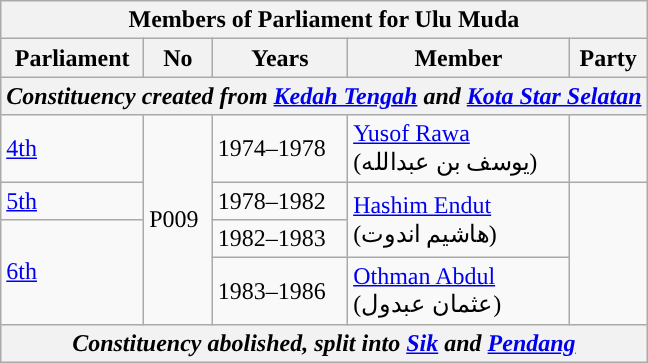<table class=wikitable>
<tr>
<th colspan="5">Members of Parliament for Ulu Muda</th>
</tr>
<tr>
<th>Parliament</th>
<th>No</th>
<th>Years</th>
<th>Member</th>
<th>Party</th>
</tr>
<tr>
<th colspan="5" align="center"><em>Constituency created from <a href='#'>Kedah Tengah</a> and <a href='#'>Kota Star Selatan</a></em></th>
</tr>
<tr>
<td><a href='#'>4th</a></td>
<td rowspan="4">P009</td>
<td>1974–1978</td>
<td><a href='#'>Yusof Rawa</a> <br>  (يوسف بن عبدالله)</td>
<td></td>
</tr>
<tr>
<td><a href='#'>5th</a></td>
<td>1978–1982</td>
<td rowspan="2"><a href='#'>Hashim Endut</a> <br>  (هاشيم اندوت)</td>
<td rowspan="3"></td>
</tr>
<tr>
<td rowspan=2><a href='#'>6th</a></td>
<td>1982–1983</td>
</tr>
<tr>
<td>1983–1986</td>
<td><a href='#'>Othman Abdul</a>  <br> (عثمان عبدول)</td>
</tr>
<tr>
<th colspan="5" align="center"><em>Constituency abolished, split into <a href='#'>Sik</a> and <a href='#'>Pendang</a></em></th>
</tr>
</table>
